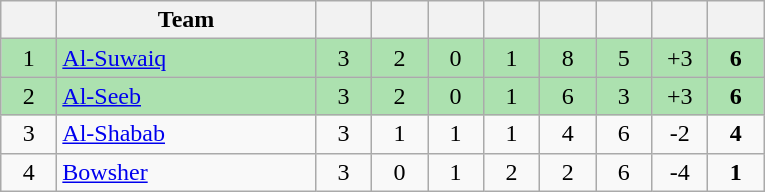<table class="wikitable" style="text-align: center;">
<tr>
<th width=30></th>
<th width=165>Team</th>
<th width=30></th>
<th width=30></th>
<th width=30></th>
<th width=30></th>
<th width=30></th>
<th width=30></th>
<th width=30></th>
<th width=30></th>
</tr>
<tr bgcolor=#ACE1AF>
<td>1</td>
<td align=left><a href='#'>Al-Suwaiq</a></td>
<td>3</td>
<td>2</td>
<td>0</td>
<td>1</td>
<td>8</td>
<td>5</td>
<td>+3</td>
<td><strong>6</strong></td>
</tr>
<tr bgcolor=#ACE1AF>
<td>2</td>
<td align=left><a href='#'>Al-Seeb</a></td>
<td>3</td>
<td>2</td>
<td>0</td>
<td>1</td>
<td>6</td>
<td>3</td>
<td>+3</td>
<td><strong>6</strong></td>
</tr>
<tr>
<td>3</td>
<td align=left><a href='#'>Al-Shabab</a></td>
<td>3</td>
<td>1</td>
<td>1</td>
<td>1</td>
<td>4</td>
<td>6</td>
<td>-2</td>
<td><strong>4</strong></td>
</tr>
<tr>
<td>4</td>
<td align=left><a href='#'>Bowsher</a></td>
<td>3</td>
<td>0</td>
<td>1</td>
<td>2</td>
<td>2</td>
<td>6</td>
<td>-4</td>
<td><strong>1</strong></td>
</tr>
</table>
